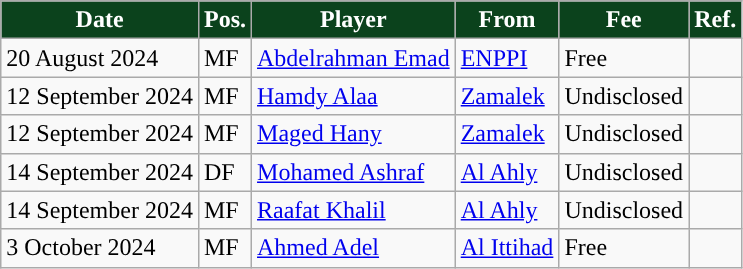<table class="wikitable plainrowheaders sortable">
<tr>
<th style="background:#0b421c; color:#ffffff; ">Date</th>
<th style="background:#0b421c; color:#ffffff; ">Pos.</th>
<th style="background:#0b421c; color:#ffffff; ">Player</th>
<th style="background:#0b421c; color:#ffffff; ">From</th>
<th style="background:#0b421c; color:#ffffff; ">Fee</th>
<th style="background:#0b421c; color:#ffffff; ">Ref.</th>
</tr>
<tr>
<td>20 August 2024</td>
<td>MF</td>
<td> <a href='#'>Abdelrahman Emad</a></td>
<td> <a href='#'>ENPPI</a></td>
<td>Free</td>
<td></td>
</tr>
<tr>
<td>12 September 2024</td>
<td>MF</td>
<td> <a href='#'>Hamdy Alaa</a></td>
<td> <a href='#'>Zamalek</a></td>
<td>Undisclosed</td>
<td></td>
</tr>
<tr>
<td>12 September 2024</td>
<td>MF</td>
<td> <a href='#'>Maged Hany</a></td>
<td> <a href='#'>Zamalek</a></td>
<td>Undisclosed</td>
<td></td>
</tr>
<tr>
<td>14 September 2024</td>
<td>DF</td>
<td> <a href='#'>Mohamed Ashraf</a></td>
<td> <a href='#'>Al Ahly</a></td>
<td>Undisclosed</td>
<td></td>
</tr>
<tr>
<td>14 September 2024</td>
<td>MF</td>
<td> <a href='#'>Raafat Khalil</a></td>
<td> <a href='#'>Al Ahly</a></td>
<td>Undisclosed</td>
<td></td>
</tr>
<tr>
<td>3 October 2024</td>
<td>MF</td>
<td> <a href='#'>Ahmed Adel</a></td>
<td> <a href='#'>Al Ittihad</a></td>
<td>Free</td>
<td></td>
</tr>
</table>
